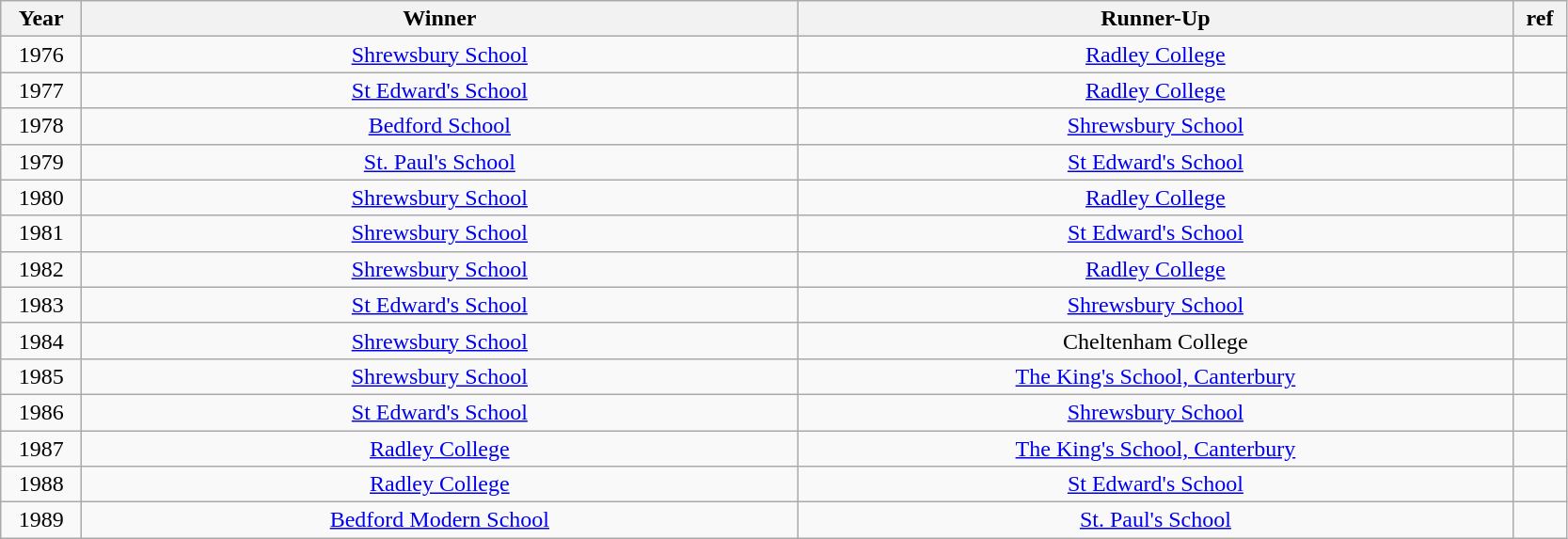<table class="wikitable" style="text-align:center">
<tr>
<th width=50>Year</th>
<th width=500>Winner</th>
<th width=500>Runner-Up</th>
<th width=30>ref</th>
</tr>
<tr>
<td>1976</td>
<td><a href='#'>Shrewsbury School</a></td>
<td><a href='#'>Radley College</a></td>
<td></td>
</tr>
<tr>
<td>1977</td>
<td><a href='#'>St Edward's School</a></td>
<td><a href='#'>Radley College</a></td>
<td></td>
</tr>
<tr>
<td>1978</td>
<td><a href='#'>Bedford School</a></td>
<td><a href='#'>Shrewsbury School</a></td>
<td></td>
</tr>
<tr>
<td>1979</td>
<td><a href='#'>St. Paul's School</a></td>
<td><a href='#'>St Edward's School</a></td>
<td></td>
</tr>
<tr>
<td>1980</td>
<td><a href='#'>Shrewsbury School</a></td>
<td><a href='#'>Radley College</a></td>
<td></td>
</tr>
<tr>
<td>1981</td>
<td><a href='#'>Shrewsbury School</a></td>
<td><a href='#'>St Edward's School</a></td>
<td></td>
</tr>
<tr>
<td>1982</td>
<td><a href='#'>Shrewsbury School</a></td>
<td><a href='#'>Radley College</a></td>
<td></td>
</tr>
<tr>
<td>1983</td>
<td><a href='#'>St Edward's School</a></td>
<td><a href='#'>Shrewsbury School</a></td>
<td></td>
</tr>
<tr>
<td>1984</td>
<td><a href='#'>Shrewsbury School</a></td>
<td>Cheltenham College</td>
<td></td>
</tr>
<tr>
<td>1985</td>
<td><a href='#'>Shrewsbury School</a></td>
<td><a href='#'>The King's School, Canterbury</a></td>
<td></td>
</tr>
<tr>
<td>1986</td>
<td><a href='#'>St Edward's School</a></td>
<td><a href='#'>Shrewsbury School</a></td>
<td></td>
</tr>
<tr>
<td>1987</td>
<td><a href='#'>Radley College</a></td>
<td><a href='#'>The King's School, Canterbury</a></td>
<td></td>
</tr>
<tr>
<td>1988</td>
<td><a href='#'>Radley College</a></td>
<td><a href='#'>St Edward's School</a></td>
<td></td>
</tr>
<tr>
<td>1989</td>
<td><a href='#'>Bedford Modern School</a></td>
<td><a href='#'>St. Paul's School</a></td>
<td></td>
</tr>
</table>
